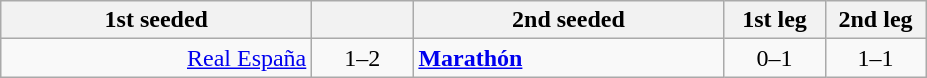<table class="wikitable">
<tr>
<th width="200">1st seeded</th>
<th width="60"></th>
<th width="200">2nd seeded</th>
<th width="60">1st leg</th>
<th width="60">2nd leg</th>
</tr>
<tr>
<td align="right"><a href='#'>Real España</a></td>
<td align="center">1–2</td>
<td><a href='#'><strong>Marathón</strong></a></td>
<td align="center">0–1</td>
<td align="center">1–1</td>
</tr>
</table>
